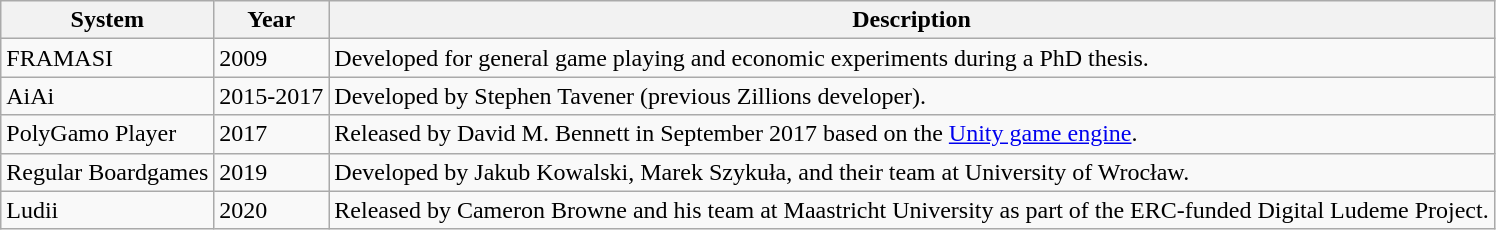<table class="wikitable sortable">
<tr>
<th>System</th>
<th>Year</th>
<th>Description</th>
</tr>
<tr>
<td>FRAMASI</td>
<td>2009</td>
<td>Developed for general game playing and economic experiments during a PhD thesis.</td>
</tr>
<tr>
<td>AiAi</td>
<td>2015-2017</td>
<td>Developed by Stephen Tavener (previous Zillions developer).</td>
</tr>
<tr>
<td>PolyGamo Player</td>
<td>2017</td>
<td>Released by David M. Bennett in September 2017 based on the <a href='#'>Unity game engine</a>.</td>
</tr>
<tr>
<td>Regular Boardgames</td>
<td>2019</td>
<td>Developed by Jakub Kowalski, Marek Szykuła, and their team at University of Wrocław.</td>
</tr>
<tr>
<td>Ludii</td>
<td>2020</td>
<td>Released by Cameron Browne and his team at Maastricht University as part of the ERC-funded Digital Ludeme Project.</td>
</tr>
</table>
